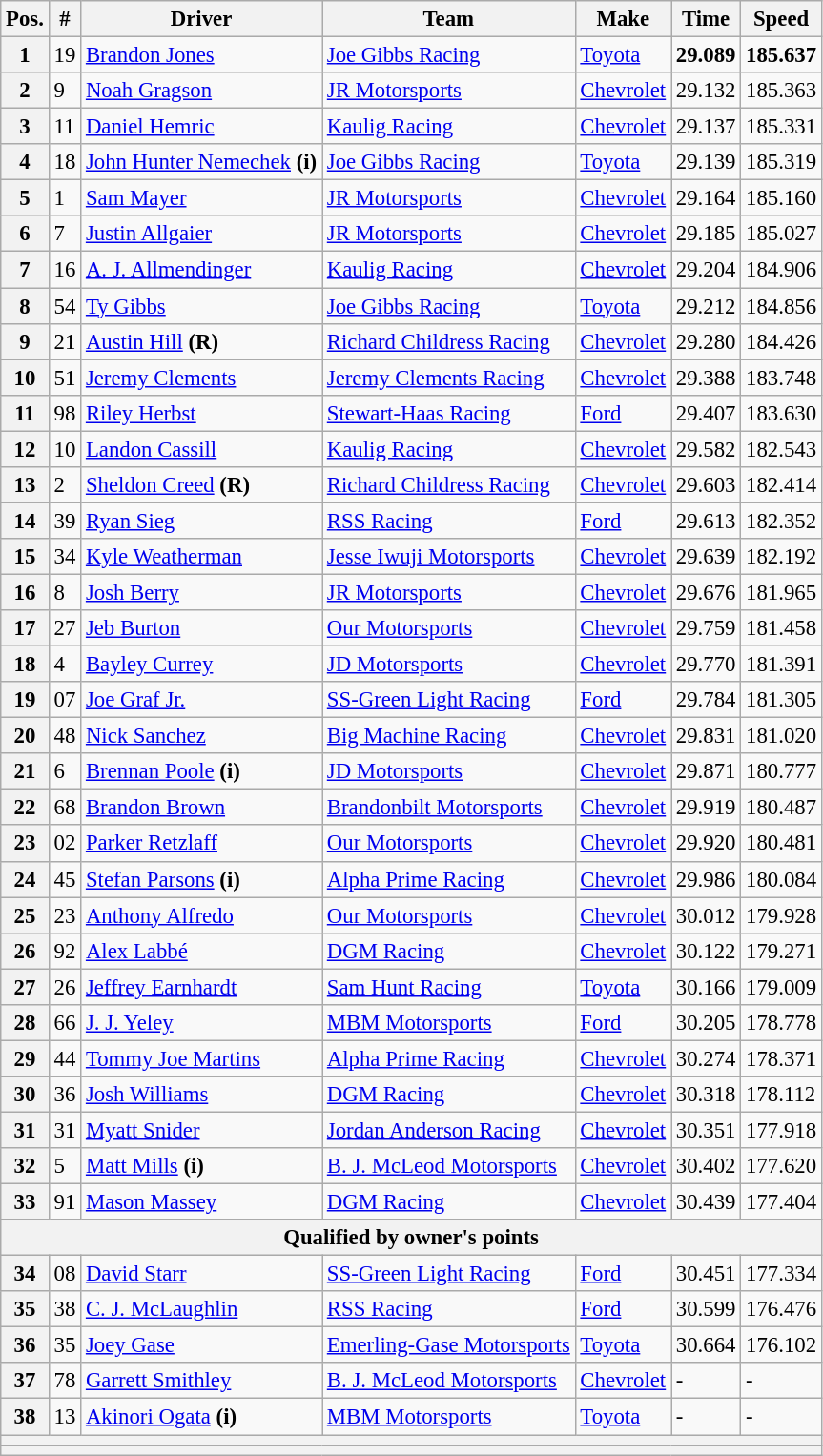<table class="wikitable" style="font-size:95%">
<tr>
<th>Pos.</th>
<th>#</th>
<th>Driver</th>
<th>Team</th>
<th>Make</th>
<th>Time</th>
<th>Speed</th>
</tr>
<tr>
<th>1</th>
<td>19</td>
<td><a href='#'>Brandon Jones</a></td>
<td><a href='#'>Joe Gibbs Racing</a></td>
<td><a href='#'>Toyota</a></td>
<td><strong>29.089</strong></td>
<td><strong>185.637</strong></td>
</tr>
<tr>
<th>2</th>
<td>9</td>
<td><a href='#'>Noah Gragson</a></td>
<td><a href='#'>JR Motorsports</a></td>
<td><a href='#'>Chevrolet</a></td>
<td>29.132</td>
<td>185.363</td>
</tr>
<tr>
<th>3</th>
<td>11</td>
<td><a href='#'>Daniel Hemric</a></td>
<td><a href='#'>Kaulig Racing</a></td>
<td><a href='#'>Chevrolet</a></td>
<td>29.137</td>
<td>185.331</td>
</tr>
<tr>
<th>4</th>
<td>18</td>
<td><a href='#'>John Hunter Nemechek</a> <strong>(i)</strong></td>
<td><a href='#'>Joe Gibbs Racing</a></td>
<td><a href='#'>Toyota</a></td>
<td>29.139</td>
<td>185.319</td>
</tr>
<tr>
<th>5</th>
<td>1</td>
<td><a href='#'>Sam Mayer</a></td>
<td><a href='#'>JR Motorsports</a></td>
<td><a href='#'>Chevrolet</a></td>
<td>29.164</td>
<td>185.160</td>
</tr>
<tr>
<th>6</th>
<td>7</td>
<td><a href='#'>Justin Allgaier</a></td>
<td><a href='#'>JR Motorsports</a></td>
<td><a href='#'>Chevrolet</a></td>
<td>29.185</td>
<td>185.027</td>
</tr>
<tr>
<th>7</th>
<td>16</td>
<td><a href='#'>A. J. Allmendinger</a></td>
<td><a href='#'>Kaulig Racing</a></td>
<td><a href='#'>Chevrolet</a></td>
<td>29.204</td>
<td>184.906</td>
</tr>
<tr>
<th>8</th>
<td>54</td>
<td><a href='#'>Ty Gibbs</a></td>
<td><a href='#'>Joe Gibbs Racing</a></td>
<td><a href='#'>Toyota</a></td>
<td>29.212</td>
<td>184.856</td>
</tr>
<tr>
<th>9</th>
<td>21</td>
<td><a href='#'>Austin Hill</a> <strong>(R)</strong></td>
<td><a href='#'>Richard Childress Racing</a></td>
<td><a href='#'>Chevrolet</a></td>
<td>29.280</td>
<td>184.426</td>
</tr>
<tr>
<th>10</th>
<td>51</td>
<td><a href='#'>Jeremy Clements</a></td>
<td><a href='#'>Jeremy Clements Racing</a></td>
<td><a href='#'>Chevrolet</a></td>
<td>29.388</td>
<td>183.748</td>
</tr>
<tr>
<th>11</th>
<td>98</td>
<td><a href='#'>Riley Herbst</a></td>
<td><a href='#'>Stewart-Haas Racing</a></td>
<td><a href='#'>Ford</a></td>
<td>29.407</td>
<td>183.630</td>
</tr>
<tr>
<th>12</th>
<td>10</td>
<td><a href='#'>Landon Cassill</a></td>
<td><a href='#'>Kaulig Racing</a></td>
<td><a href='#'>Chevrolet</a></td>
<td>29.582</td>
<td>182.543</td>
</tr>
<tr>
<th>13</th>
<td>2</td>
<td><a href='#'>Sheldon Creed</a> <strong>(R)</strong></td>
<td><a href='#'>Richard Childress Racing</a></td>
<td><a href='#'>Chevrolet</a></td>
<td>29.603</td>
<td>182.414</td>
</tr>
<tr>
<th>14</th>
<td>39</td>
<td><a href='#'>Ryan Sieg</a></td>
<td><a href='#'>RSS Racing</a></td>
<td><a href='#'>Ford</a></td>
<td>29.613</td>
<td>182.352</td>
</tr>
<tr>
<th>15</th>
<td>34</td>
<td><a href='#'>Kyle Weatherman</a></td>
<td><a href='#'>Jesse Iwuji Motorsports</a></td>
<td><a href='#'>Chevrolet</a></td>
<td>29.639</td>
<td>182.192</td>
</tr>
<tr>
<th>16</th>
<td>8</td>
<td><a href='#'>Josh Berry</a></td>
<td><a href='#'>JR Motorsports</a></td>
<td><a href='#'>Chevrolet</a></td>
<td>29.676</td>
<td>181.965</td>
</tr>
<tr>
<th>17</th>
<td>27</td>
<td><a href='#'>Jeb Burton</a></td>
<td><a href='#'>Our Motorsports</a></td>
<td><a href='#'>Chevrolet</a></td>
<td>29.759</td>
<td>181.458</td>
</tr>
<tr>
<th>18</th>
<td>4</td>
<td><a href='#'>Bayley Currey</a></td>
<td><a href='#'>JD Motorsports</a></td>
<td><a href='#'>Chevrolet</a></td>
<td>29.770</td>
<td>181.391</td>
</tr>
<tr>
<th>19</th>
<td>07</td>
<td><a href='#'>Joe Graf Jr.</a></td>
<td><a href='#'>SS-Green Light Racing</a></td>
<td><a href='#'>Ford</a></td>
<td>29.784</td>
<td>181.305</td>
</tr>
<tr>
<th>20</th>
<td>48</td>
<td><a href='#'>Nick Sanchez</a></td>
<td><a href='#'>Big Machine Racing</a></td>
<td><a href='#'>Chevrolet</a></td>
<td>29.831</td>
<td>181.020</td>
</tr>
<tr>
<th>21</th>
<td>6</td>
<td><a href='#'>Brennan Poole</a> <strong>(i)</strong></td>
<td><a href='#'>JD Motorsports</a></td>
<td><a href='#'>Chevrolet</a></td>
<td>29.871</td>
<td>180.777</td>
</tr>
<tr>
<th>22</th>
<td>68</td>
<td><a href='#'>Brandon Brown</a></td>
<td><a href='#'>Brandonbilt Motorsports</a></td>
<td><a href='#'>Chevrolet</a></td>
<td>29.919</td>
<td>180.487</td>
</tr>
<tr>
<th>23</th>
<td>02</td>
<td><a href='#'>Parker Retzlaff</a></td>
<td><a href='#'>Our Motorsports</a></td>
<td><a href='#'>Chevrolet</a></td>
<td>29.920</td>
<td>180.481</td>
</tr>
<tr>
<th>24</th>
<td>45</td>
<td><a href='#'>Stefan Parsons</a> <strong>(i)</strong></td>
<td><a href='#'>Alpha Prime Racing</a></td>
<td><a href='#'>Chevrolet</a></td>
<td>29.986</td>
<td>180.084</td>
</tr>
<tr>
<th>25</th>
<td>23</td>
<td><a href='#'>Anthony Alfredo</a></td>
<td><a href='#'>Our Motorsports</a></td>
<td><a href='#'>Chevrolet</a></td>
<td>30.012</td>
<td>179.928</td>
</tr>
<tr>
<th>26</th>
<td>92</td>
<td><a href='#'>Alex Labbé</a></td>
<td><a href='#'>DGM Racing</a></td>
<td><a href='#'>Chevrolet</a></td>
<td>30.122</td>
<td>179.271</td>
</tr>
<tr>
<th>27</th>
<td>26</td>
<td><a href='#'>Jeffrey Earnhardt</a></td>
<td><a href='#'>Sam Hunt Racing</a></td>
<td><a href='#'>Toyota</a></td>
<td>30.166</td>
<td>179.009</td>
</tr>
<tr>
<th>28</th>
<td>66</td>
<td><a href='#'>J. J. Yeley</a></td>
<td><a href='#'>MBM Motorsports</a></td>
<td><a href='#'>Ford</a></td>
<td>30.205</td>
<td>178.778</td>
</tr>
<tr>
<th>29</th>
<td>44</td>
<td><a href='#'>Tommy Joe Martins</a></td>
<td><a href='#'>Alpha Prime Racing</a></td>
<td><a href='#'>Chevrolet</a></td>
<td>30.274</td>
<td>178.371</td>
</tr>
<tr>
<th>30</th>
<td>36</td>
<td><a href='#'>Josh Williams</a></td>
<td><a href='#'>DGM Racing</a></td>
<td><a href='#'>Chevrolet</a></td>
<td>30.318</td>
<td>178.112</td>
</tr>
<tr>
<th>31</th>
<td>31</td>
<td><a href='#'>Myatt Snider</a></td>
<td><a href='#'>Jordan Anderson Racing</a></td>
<td><a href='#'>Chevrolet</a></td>
<td>30.351</td>
<td>177.918</td>
</tr>
<tr>
<th>32</th>
<td>5</td>
<td><a href='#'>Matt Mills</a> <strong>(i)</strong></td>
<td><a href='#'>B. J. McLeod Motorsports</a></td>
<td><a href='#'>Chevrolet</a></td>
<td>30.402</td>
<td>177.620</td>
</tr>
<tr>
<th>33</th>
<td>91</td>
<td><a href='#'>Mason Massey</a></td>
<td><a href='#'>DGM Racing</a></td>
<td><a href='#'>Chevrolet</a></td>
<td>30.439</td>
<td>177.404</td>
</tr>
<tr>
<th colspan="7">Qualified by owner's points</th>
</tr>
<tr>
<th>34</th>
<td>08</td>
<td><a href='#'>David Starr</a></td>
<td><a href='#'>SS-Green Light Racing</a></td>
<td><a href='#'>Ford</a></td>
<td>30.451</td>
<td>177.334</td>
</tr>
<tr>
<th>35</th>
<td>38</td>
<td><a href='#'>C. J. McLaughlin</a></td>
<td><a href='#'>RSS Racing</a></td>
<td><a href='#'>Ford</a></td>
<td>30.599</td>
<td>176.476</td>
</tr>
<tr>
<th>36</th>
<td>35</td>
<td><a href='#'>Joey Gase</a></td>
<td><a href='#'>Emerling-Gase Motorsports</a></td>
<td><a href='#'>Toyota</a></td>
<td>30.664</td>
<td>176.102</td>
</tr>
<tr>
<th>37</th>
<td>78</td>
<td><a href='#'>Garrett Smithley</a></td>
<td><a href='#'>B. J. McLeod Motorsports</a></td>
<td><a href='#'>Chevrolet</a></td>
<td>-</td>
<td>-</td>
</tr>
<tr>
<th>38</th>
<td>13</td>
<td><a href='#'>Akinori Ogata</a> <strong>(i)</strong></td>
<td><a href='#'>MBM Motorsports</a></td>
<td><a href='#'>Toyota</a></td>
<td>-</td>
<td>-</td>
</tr>
<tr>
<th colspan="7"></th>
</tr>
<tr>
<th colspan="7"></th>
</tr>
</table>
